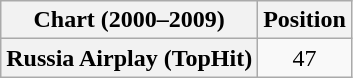<table class="wikitable plainrowheaders" style="text-align:center">
<tr>
<th scope="col">Chart (2000–2009)</th>
<th scope="col">Position</th>
</tr>
<tr>
<th scope="row">Russia Airplay (TopHit)</th>
<td>47</td>
</tr>
</table>
